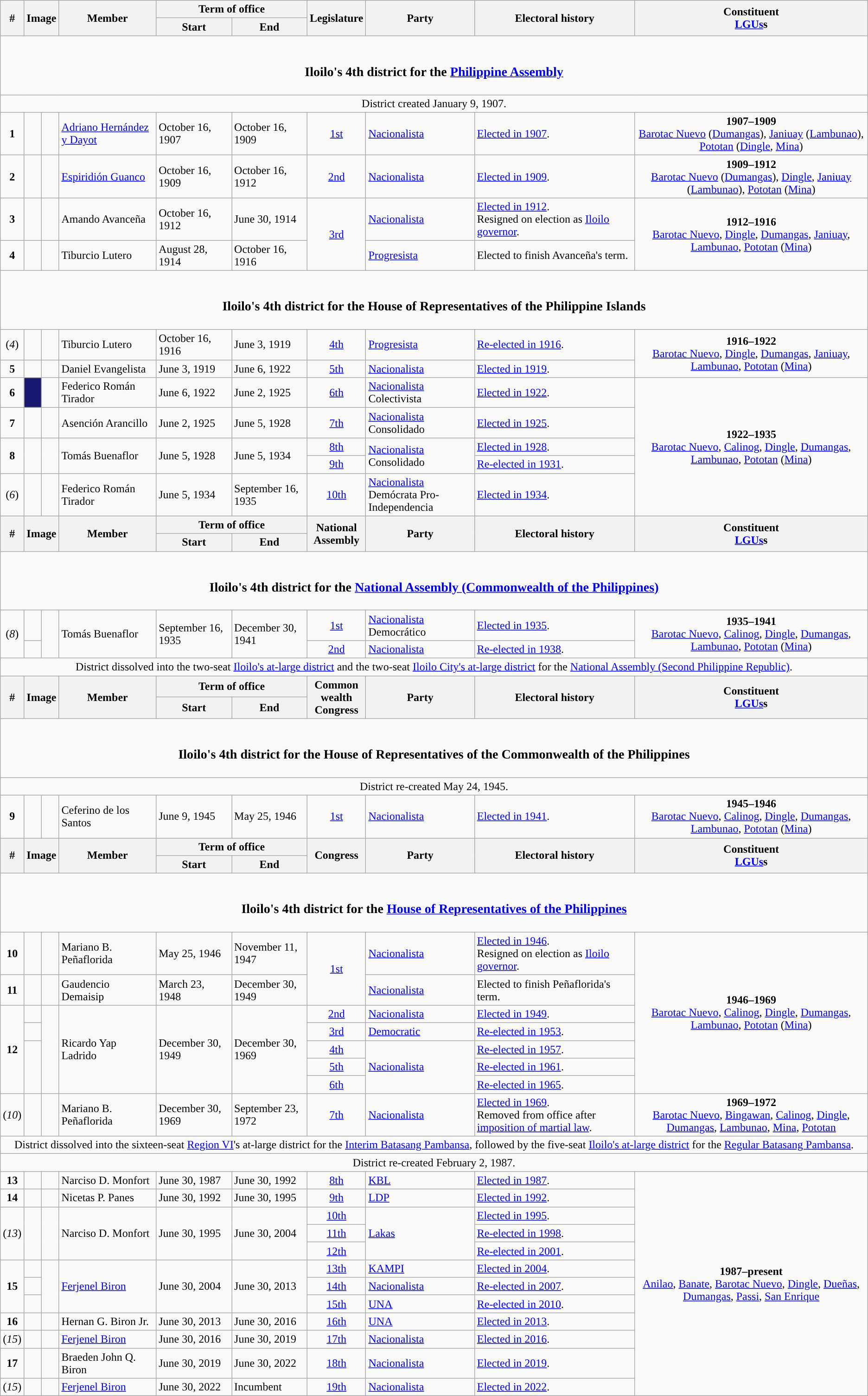<table class=wikitable>
<tr>
<th rowspan="2">#</th>
<th rowspan="2" colspan=2>Image</th>
<th rowspan="2">Member</th>
<th colspan=2>Term of office</th>
<th rowspan="2">Legislature</th>
<th rowspan="2">Party</th>
<th rowspan="2">Electoral history</th>
<th rowspan="2">Constituent<br><a href='#'>LGUs</a>s</th>
</tr>
<tr>
<th>Start</th>
<th>End</th>
</tr>
<tr>
<td colspan="10" style="text-align:center;"><br><h3>Iloilo's 4th district for the <a href='#'>Philippine Assembly</a></h3></td>
</tr>
<tr>
<td colspan="10" style="text-align:center;">District created January 9, 1907.</td>
</tr>
<tr>
<td style="text-align:center;"><strong>1</strong></td>
<td style="color:inherit;background:"></td>
<td></td>
<td><a href='#'>Adriano Hernández y Dayot</a></td>
<td>October 16, 1907</td>
<td>October 16, 1909</td>
<td style="text-align:center;"><a href='#'>1st</a></td>
<td><a href='#'>Nacionalista</a></td>
<td><a href='#'>Elected in 1907</a>.</td>
<td style="text-align:center;"><strong>1907–1909</strong><br><a href='#'>Barotac Nuevo</a> (<a href='#'>Dumangas</a>), <a href='#'>Janiuay</a> (<a href='#'>Lambunao</a>), <a href='#'>Pototan</a> (<a href='#'>Dingle</a>, <a href='#'>Mina</a>)</td>
</tr>
<tr>
<td style="text-align:center;"><strong>2</strong></td>
<td style="color:inherit;background:"></td>
<td></td>
<td><a href='#'>Espiridión Guanco</a></td>
<td>October 16, 1909</td>
<td>October 16, 1912</td>
<td style="text-align:center;"><a href='#'>2nd</a></td>
<td><a href='#'>Nacionalista</a></td>
<td><a href='#'>Elected in 1909</a>.</td>
<td style="text-align:center;"><strong>1909–1912</strong><br><a href='#'>Barotac Nuevo</a> (<a href='#'>Dumangas</a>), <a href='#'>Dingle</a>, <a href='#'>Janiuay</a> (<a href='#'>Lambunao</a>), <a href='#'>Pototan</a> (<a href='#'>Mina</a>)</td>
</tr>
<tr>
<td style="text-align:center;"><strong>3</strong></td>
<td style="color:inherit;background:"></td>
<td></td>
<td>Amando Avanceña</td>
<td>October 16, 1912</td>
<td>June 30, 1914</td>
<td rowspan="2" style="text-align:center;"><a href='#'>3rd</a></td>
<td><a href='#'>Nacionalista</a></td>
<td><a href='#'>Elected in 1912</a>.<br>Resigned on election as <a href='#'>Iloilo governor</a>.</td>
<td rowspan="2" style="text-align:center;"><strong>1912–1916</strong><br><a href='#'>Barotac Nuevo</a>, <a href='#'>Dingle</a>, <a href='#'>Dumangas</a>, <a href='#'>Janiuay</a>, <a href='#'>Lambunao</a>, <a href='#'>Pototan</a> (<a href='#'>Mina</a>)</td>
</tr>
<tr>
<td style="text-align:center;"><strong>4</strong></td>
<td style="color:inherit;background:"></td>
<td></td>
<td>Tiburcio Lutero</td>
<td>August 28, 1914</td>
<td>October 16, 1916</td>
<td><a href='#'>Progresista</a></td>
<td>Elected to finish Avanceña's term.</td>
</tr>
<tr>
<td colspan="10" style="text-align:center;"><br><h3>Iloilo's 4th district for the House of Representatives of the Philippine Islands</h3></td>
</tr>
<tr>
<td style="text-align:center;">(<em>4</em>)</td>
<td style="color:inherit;background:"></td>
<td></td>
<td>Tiburcio Lutero</td>
<td>October 16, 1916</td>
<td>June 3, 1919</td>
<td style="text-align:center;"><a href='#'>4th</a></td>
<td><a href='#'>Progresista</a></td>
<td><a href='#'>Re-elected in 1916</a>.</td>
<td rowspan="2" style="text-align:center;"><strong>1916–1922</strong><br><a href='#'>Barotac Nuevo</a>, <a href='#'>Dingle</a>, <a href='#'>Dumangas</a>, <a href='#'>Janiuay</a>, <a href='#'>Lambunao</a>, <a href='#'>Pototan</a> (<a href='#'>Mina</a>)</td>
</tr>
<tr>
<td style="text-align:center;"><strong>5</strong></td>
<td style="color:inherit;background:"></td>
<td></td>
<td>Daniel Evangelista</td>
<td>June 3, 1919</td>
<td>June 6, 1922</td>
<td style="text-align:center;"><a href='#'>5th</a></td>
<td><a href='#'>Nacionalista</a></td>
<td><a href='#'>Elected in 1919</a>.</td>
</tr>
<tr>
<td style="text-align:center;"><strong>6</strong></td>
<td style="background-color:#191970"></td>
<td></td>
<td>Federico Román Tirador</td>
<td>June 6, 1922</td>
<td>June 2, 1925</td>
<td style="text-align:center;"><a href='#'>6th</a></td>
<td><a href='#'>Nacionalista</a><br>Colectivista</td>
<td><a href='#'>Elected in 1922</a>.</td>
<td rowspan="5" style="text-align:center;"><strong>1922–1935</strong><br><a href='#'>Barotac Nuevo</a>, <a href='#'>Calinog</a>, <a href='#'>Dingle</a>, <a href='#'>Dumangas</a>, <a href='#'>Lambunao</a>, <a href='#'>Pototan</a> (<a href='#'>Mina</a>)</td>
</tr>
<tr>
<td style="text-align:center;"><strong>7</strong></td>
<td style="color:inherit;background:"></td>
<td></td>
<td>Asención Arancillo</td>
<td>June 2, 1925</td>
<td>June 5, 1928</td>
<td style="text-align:center;"><a href='#'>7th</a></td>
<td><a href='#'>Nacionalista</a><br>Consolidado</td>
<td><a href='#'>Elected in 1925</a>.</td>
</tr>
<tr>
<td rowspan="2" style="text-align:center;"><strong>8</strong></td>
<td rowspan="2" style="color:inherit;background:"></td>
<td rowspan="2"></td>
<td rowspan="2">Tomás Buenaflor</td>
<td rowspan="2">June 5, 1928</td>
<td rowspan="2">June 5, 1934</td>
<td style="text-align:center;"><a href='#'>8th</a></td>
<td rowspan="2"><a href='#'>Nacionalista</a><br>Consolidado</td>
<td><a href='#'>Elected in 1928</a>.</td>
</tr>
<tr>
<td style="text-align:center;"><a href='#'>9th</a></td>
<td><a href='#'>Re-elected in 1931</a>.</td>
</tr>
<tr>
<td style="text-align:center;">(<em>6</em>)</td>
<td style="color:inherit;background:"></td>
<td></td>
<td>Federico Román Tirador</td>
<td>June 5, 1934</td>
<td>September 16, 1935</td>
<td style="text-align:center;"><a href='#'>10th</a></td>
<td><a href='#'>Nacionalista</a><br>Demócrata Pro-Independencia</td>
<td><a href='#'>Elected in 1934</a>.</td>
</tr>
<tr>
<th rowspan="2">#</th>
<th rowspan="2" colspan=2>Image</th>
<th rowspan="2">Member</th>
<th colspan=2>Term of office</th>
<th rowspan="2">National<br>Assembly</th>
<th rowspan="2">Party</th>
<th rowspan="2">Electoral history</th>
<th rowspan="2">Constituent<br><a href='#'>LGUs</a>s</th>
</tr>
<tr>
<th>Start</th>
<th>End</th>
</tr>
<tr>
<td colspan="10" style="text-align:center;"><br><h3>Iloilo's 4th district for the <a href='#'>National Assembly (Commonwealth of the Philippines)</a></h3></td>
</tr>
<tr>
<td rowspan="2" style="text-align:center;">(<em>8</em>)</td>
<td style="color:inherit;background:"></td>
<td rowspan="2"></td>
<td rowspan="2">Tomás Buenaflor</td>
<td rowspan="2">September 16, 1935</td>
<td rowspan="2">December 30, 1941</td>
<td style="text-align:center;"><a href='#'>1st</a></td>
<td><a href='#'>Nacionalista</a><br>Democrático</td>
<td><a href='#'>Elected in 1935</a>.</td>
<td rowspan="2" style="text-align:center;"><strong>1935–1941</strong><br><a href='#'>Barotac Nuevo</a>, <a href='#'>Calinog</a>, <a href='#'>Dingle</a>, <a href='#'>Dumangas</a>, <a href='#'>Lambunao</a>, <a href='#'>Pototan</a> (<a href='#'>Mina</a>)</td>
</tr>
<tr>
<td style="color:inherit;background:"></td>
<td style="text-align:center;"><a href='#'>2nd</a></td>
<td><a href='#'>Nacionalista</a></td>
<td><a href='#'>Re-elected in 1938</a>.</td>
</tr>
<tr>
<td colspan="10" style="text-align:center;">District dissolved into the two-seat <a href='#'>Iloilo's at-large district</a> and the two-seat <a href='#'>Iloilo City's at-large district</a> for the <a href='#'>National Assembly (Second Philippine Republic)</a>.</td>
</tr>
<tr>
<th rowspan="2">#</th>
<th rowspan="2" colspan=2>Image</th>
<th rowspan="2">Member</th>
<th colspan=2>Term of office</th>
<th rowspan="2">Common<br>wealth<br>Congress</th>
<th rowspan="2">Party</th>
<th rowspan="2">Electoral history</th>
<th rowspan="2">Constituent<br><a href='#'>LGUs</a>s</th>
</tr>
<tr>
<th>Start</th>
<th>End</th>
</tr>
<tr>
<td colspan="10" style="text-align:center;"><br><h3>Iloilo's 4th district for the House of Representatives of the Commonwealth of the Philippines</h3></td>
</tr>
<tr>
<td colspan="10" style="text-align:center;">District re-created May 24, 1945.</td>
</tr>
<tr>
<td style="text-align:center;"><strong>9</strong></td>
<td style="color:inherit;background:"></td>
<td></td>
<td>Ceferino de los Santos</td>
<td>June 9, 1945</td>
<td>May 25, 1946</td>
<td style="text-align:center;"><a href='#'>1st</a></td>
<td><a href='#'>Nacionalista</a></td>
<td><a href='#'>Elected in 1941</a>.</td>
<td style="text-align:center;"><strong>1945–1946</strong><br><a href='#'>Barotac Nuevo</a>, <a href='#'>Calinog</a>, <a href='#'>Dingle</a>, <a href='#'>Dumangas</a>, <a href='#'>Lambunao</a>, <a href='#'>Pototan</a> (<a href='#'>Mina</a>)</td>
</tr>
<tr>
<th rowspan="2">#</th>
<th rowspan="2" colspan=2>Image</th>
<th rowspan="2">Member</th>
<th colspan=2>Term of office</th>
<th rowspan="2">Congress</th>
<th rowspan="2">Party</th>
<th rowspan="2">Electoral history</th>
<th rowspan="2">Constituent<br><a href='#'>LGUs</a>s</th>
</tr>
<tr>
<th>Start</th>
<th>End</th>
</tr>
<tr>
<td colspan="10" style="text-align:center;"><br><h3>Iloilo's 4th district for the <a href='#'>House of Representatives of the Philippines</a></h3></td>
</tr>
<tr>
<td style="text-align:center;"><strong>10</strong></td>
<td style="color:inherit;background:"></td>
<td></td>
<td>Mariano B. Peñaflorida</td>
<td>May 25, 1946</td>
<td>November 11, 1947</td>
<td rowspan="2" style="text-align:center;"><a href='#'>1st</a></td>
<td><a href='#'>Nacionalista</a></td>
<td><a href='#'>Elected in 1946</a>.<br>Resigned on election as <a href='#'>Iloilo governor</a>.</td>
<td rowspan="7" style="text-align:center;"><strong>1946–1969</strong><br><a href='#'>Barotac Nuevo</a>, <a href='#'>Calinog</a>, <a href='#'>Dingle</a>, <a href='#'>Dumangas</a>, <a href='#'>Lambunao</a>, <a href='#'>Pototan</a> (<a href='#'>Mina</a>)</td>
</tr>
<tr>
<td style="text-align:center;"><strong>11</strong></td>
<td style="color:inherit;background:"></td>
<td></td>
<td>Gaudencio Demaisip</td>
<td>March 23, 1948</td>
<td>December 30, 1949</td>
<td><a href='#'>Nacionalista</a></td>
<td>Elected to finish Peñaflorida's term.</td>
</tr>
<tr>
<td rowspan="5" style="text-align:center;"><strong>12</strong></td>
<td style="color:inherit;background:"></td>
<td rowspan="5"></td>
<td rowspan="5">Ricardo Yap Ladrido</td>
<td rowspan="5">December 30, 1949</td>
<td rowspan="5">December 30, 1969</td>
<td style="text-align:center;"><a href='#'>2nd</a></td>
<td><a href='#'>Nacionalista</a></td>
<td><a href='#'>Elected in 1949</a>.</td>
</tr>
<tr>
<td style="color:inherit;background:"></td>
<td style="text-align:center;"><a href='#'>3rd</a></td>
<td><a href='#'>Democratic</a></td>
<td><a href='#'>Re-elected in 1953</a>.</td>
</tr>
<tr>
<td rowspan="3" style="color:inherit;background:"></td>
<td style="text-align:center;"><a href='#'>4th</a></td>
<td rowspan="3"><a href='#'>Nacionalista</a></td>
<td><a href='#'>Re-elected in 1957</a>.</td>
</tr>
<tr>
<td style="text-align:center;"><a href='#'>5th</a></td>
<td><a href='#'>Re-elected in 1961</a>.</td>
</tr>
<tr>
<td style="text-align:center;"><a href='#'>6th</a></td>
<td><a href='#'>Re-elected in 1965</a>.</td>
</tr>
<tr>
<td style="text-align:center;">(<em>10</em>)</td>
<td style="color:inherit;background:"></td>
<td></td>
<td>Mariano B. Peñaflorida</td>
<td>December 30, 1969</td>
<td>September 23, 1972</td>
<td style="text-align:center;"><a href='#'>7th</a></td>
<td><a href='#'>Nacionalista</a></td>
<td><a href='#'>Elected in 1969</a>.<br>Removed from office after <a href='#'>imposition of martial law</a>.</td>
<td style="text-align:center;"><strong>1969–1972</strong><br><a href='#'>Barotac Nuevo</a>, <a href='#'>Bingawan</a>, <a href='#'>Calinog</a>, <a href='#'>Dingle</a>, <a href='#'>Dumangas</a>, <a href='#'>Lambunao</a>, <a href='#'>Mina</a>, <a href='#'>Pototan</a></td>
</tr>
<tr>
<td colspan="10" style="text-align:center;">District dissolved into the sixteen-seat <a href='#'>Region VI</a>'s at-large district for the <a href='#'>Interim Batasang Pambansa</a>, followed by the five-seat <a href='#'>Iloilo's at-large district</a> for the <a href='#'>Regular Batasang Pambansa</a>.</td>
</tr>
<tr>
<td colspan="10" style="text-align:center;">District re-created February 2, 1987.</td>
</tr>
<tr>
<td style="text-align:center;"><strong>13</strong></td>
<td style="color:inherit;background:"></td>
<td></td>
<td>Narciso D. Monfort</td>
<td>June 30, 1987</td>
<td>June 30, 1992</td>
<td style="text-align:center;"><a href='#'>8th</a></td>
<td><a href='#'>KBL</a></td>
<td><a href='#'>Elected in 1987</a>.</td>
<td rowspan="12" style="text-align:center;"><strong>1987–present</strong><br><a href='#'>Anilao</a>, <a href='#'>Banate</a>, <a href='#'>Barotac Nuevo</a>, <a href='#'>Dingle</a>, <a href='#'>Dueñas</a>, <a href='#'>Dumangas</a>, <a href='#'>Passi</a>, <a href='#'>San Enrique</a></td>
</tr>
<tr>
<td style="text-align:center;"><strong>14</strong></td>
<td style="color:inherit;background:"></td>
<td></td>
<td>Nicetas P. Panes</td>
<td>June 30, 1992</td>
<td>June 30, 1995</td>
<td style="text-align:center;"><a href='#'>9th</a></td>
<td><a href='#'>LDP</a></td>
<td><a href='#'>Elected in 1992</a>.</td>
</tr>
<tr>
<td rowspan="3" style="text-align:center;">(<em>13</em>)</td>
<td rowspan="3" style="color:inherit;background:"></td>
<td rowspan="3"></td>
<td rowspan="3">Narciso D. Monfort</td>
<td rowspan="3">June 30, 1995</td>
<td rowspan="3">June 30, 2004</td>
<td style="text-align:center;"><a href='#'>10th</a></td>
<td rowspan="3"><a href='#'>Lakas</a></td>
<td><a href='#'>Elected in 1995</a>.</td>
</tr>
<tr>
<td style="text-align:center;"><a href='#'>11th</a></td>
<td><a href='#'>Re-elected in 1998</a>.</td>
</tr>
<tr>
<td style="text-align:center;"><a href='#'>12th</a></td>
<td><a href='#'>Re-elected in 2001</a>.</td>
</tr>
<tr>
<td rowspan="3" style="text-align:center;"><strong>15</strong></td>
<td style="color:inherit;background:"></td>
<td rowspan="3"></td>
<td rowspan="3"><a href='#'>Ferjenel Biron</a></td>
<td rowspan="3">June 30, 2004</td>
<td rowspan="3">June 30, 2013</td>
<td style="text-align:center;"><a href='#'>13th</a></td>
<td><a href='#'>KAMPI</a></td>
<td><a href='#'>Elected in 2004</a>.</td>
</tr>
<tr>
<td style="color:inherit;background:"></td>
<td style="text-align:center;"><a href='#'>14th</a></td>
<td><a href='#'>Nacionalista</a></td>
<td><a href='#'>Re-elected in 2007</a>.</td>
</tr>
<tr>
<td style="color:inherit;background:"></td>
<td style="text-align:center;"><a href='#'>15th</a></td>
<td><a href='#'>UNA</a></td>
<td><a href='#'>Re-elected in 2010</a>.</td>
</tr>
<tr>
<td style="text-align:center;"><strong>16</strong></td>
<td style="color:inherit;background:"></td>
<td></td>
<td>Hernan G. Biron Jr.</td>
<td>June 30, 2013</td>
<td>June 30, 2016</td>
<td style="text-align:center;"><a href='#'>16th</a></td>
<td><a href='#'>UNA</a></td>
<td><a href='#'>Elected in 2013</a>.</td>
</tr>
<tr>
<td style="text-align:center;">(<em>15</em>)</td>
<td style="color:inherit;background:"></td>
<td></td>
<td><a href='#'>Ferjenel Biron</a></td>
<td>June 30, 2016</td>
<td>June 30, 2019</td>
<td style="text-align:center;"><a href='#'>17th</a></td>
<td><a href='#'>Nacionalista</a></td>
<td><a href='#'>Elected in 2016</a>.</td>
</tr>
<tr>
<td style="text-align:center;"><strong>17</strong></td>
<td style="color:inherit;background:"></td>
<td></td>
<td>Braeden John Q. Biron</td>
<td>June 30, 2019</td>
<td>June 30, 2022</td>
<td style="text-align:center;"><a href='#'>18th</a></td>
<td><a href='#'>Nacionalista</a></td>
<td><a href='#'>Elected in 2019</a>.</td>
</tr>
<tr>
<td style="text-align:center;">(<em>15</em>)</td>
<td style="color:inherit;background:"></td>
<td></td>
<td><a href='#'>Ferjenel Biron</a></td>
<td>June 30, 2022</td>
<td>Incumbent</td>
<td style="text-align:center;"><a href='#'>19th</a></td>
<td><a href='#'>Nacionalista</a></td>
<td><a href='#'>Elected in 2022</a>.</td>
</tr>
</table>
